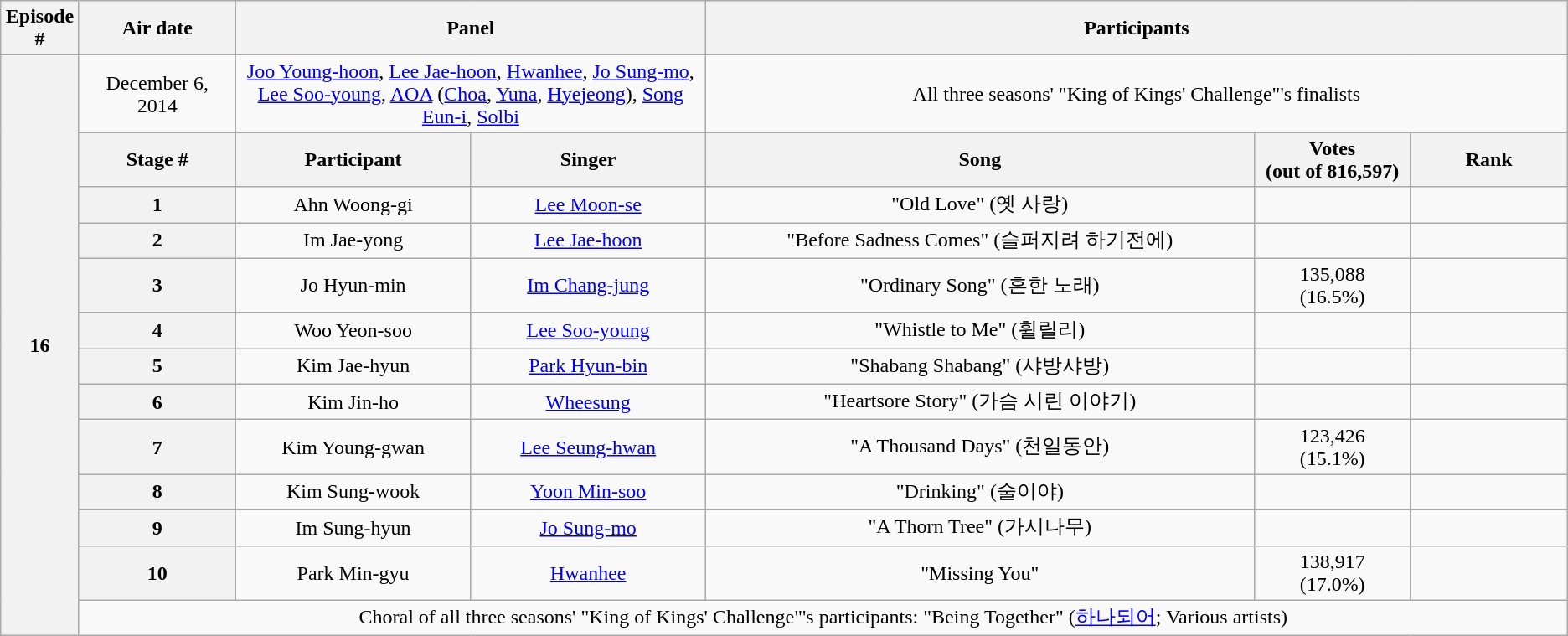<table class="wikitable" style="text-align:center;">
<tr>
<th width="5%">Episode #</th>
<th width="10%">Air date</th>
<th colspan="2">Panel</th>
<th colspan="3">Participants</th>
</tr>
<tr>
<th rowspan="13">16</th>
<td>December 6, 2014</td>
<td colspan="2"><a href='#'>Joo Young-hoon</a>, <a href='#'>Lee Jae-hoon</a>, <a href='#'>Hwanhee</a>, <a href='#'>Jo Sung-mo</a>, <a href='#'>Lee Soo-young</a>, <a href='#'>AOA</a> (<a href='#'>Choa</a>, <a href='#'>Yuna</a>, <a href='#'>Hyejeong</a>), <a href='#'>Song Eun-i</a>, <a href='#'>Solbi</a></td>
<td colspan="3">All three seasons' "King of Kings' Challenge"'s finalists </td>
</tr>
<tr>
<th>Stage #</th>
<th width="15%">Participant</th>
<th width="15%">Singer</th>
<th width="35%">Song</th>
<th width="10%">Votes<br>(out of 816,597)</th>
<th width="10%">Rank</th>
</tr>
<tr>
<th>1</th>
<td>Ahn Woong-gi</td>
<td><a href='#'>Lee Moon-se</a></td>
<td>"Old Love" (옛 사랑)</td>
<td></td>
<td></td>
</tr>
<tr>
<th>2</th>
<td>Im Jae-yong</td>
<td><a href='#'>Lee Jae-hoon</a></td>
<td>"Before Sadness Comes" (슬퍼지려 하기전에)</td>
<td></td>
<td></td>
</tr>
<tr>
<th>3</th>
<td>Jo Hyun-min</td>
<td><a href='#'>Im Chang-jung</a></td>
<td>"Ordinary Song" (흔한 노래)</td>
<td>135,088<br>(16.5%)</td>
<td></td>
</tr>
<tr>
<th>4</th>
<td>Woo Yeon-soo</td>
<td><a href='#'>Lee Soo-young</a></td>
<td>"Whistle to Me" (휠릴리)</td>
<td></td>
<td></td>
</tr>
<tr>
<th>5</th>
<td>Kim Jae-hyun</td>
<td><a href='#'>Park Hyun-bin</a></td>
<td>"Shabang Shabang" (샤방샤방)</td>
<td></td>
<td></td>
</tr>
<tr>
<th>6</th>
<td>Kim Jin-ho</td>
<td><a href='#'>Wheesung</a></td>
<td>"Heartsore Story" (가슴 시린 이야기)<br></td>
<td></td>
<td></td>
</tr>
<tr>
<th>7</th>
<td>Kim Young-gwan</td>
<td><a href='#'>Lee Seung-hwan</a></td>
<td>"A Thousand Days" (천일동안)</td>
<td>123,426<br>(15.1%)</td>
<td></td>
</tr>
<tr>
<th>8</th>
<td>Kim Sung-wook</td>
<td><a href='#'>Yoon Min-soo</a></td>
<td>"Drinking" (술이야)</td>
<td></td>
<td></td>
</tr>
<tr>
<th>9</th>
<td>Im Sung-hyun</td>
<td><a href='#'>Jo Sung-mo</a></td>
<td>"A Thorn Tree" (가시나무)</td>
<td></td>
<td></td>
</tr>
<tr>
<th>10</th>
<td>Park Min-gyu</td>
<td><a href='#'>Hwanhee</a></td>
<td>"Missing You"</td>
<td>138,917<br>(17.0%)</td>
<td></td>
</tr>
<tr>
<td colspan="6">Choral of all three seasons' "King of Kings' Challenge"'s participants: "Being Together" (<a href='#'>하나되어</a>; Various artists)</td>
</tr>
</table>
